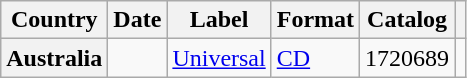<table class="wikitable plainrowheaders">
<tr>
<th scope="col">Country</th>
<th scope="col">Date</th>
<th scope="col">Label</th>
<th scope="col">Format</th>
<th scope="col">Catalog</th>
<th scope="col"></th>
</tr>
<tr>
<th scope="row">Australia</th>
<td></td>
<td><a href='#'>Universal</a></td>
<td><a href='#'>CD</a></td>
<td>1720689</td>
<td></td>
</tr>
</table>
